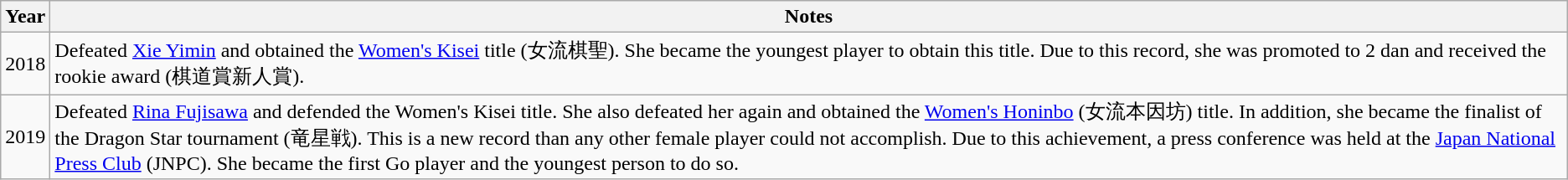<table class="wikitable">
<tr>
<th>Year</th>
<th>Notes</th>
</tr>
<tr>
<td>2018</td>
<td>Defeated <a href='#'>Xie Yimin</a> and obtained the <a href='#'>Women's Kisei</a> title (女流棋聖). She became the youngest player to obtain this title. Due to this record, she was promoted to 2 dan and received the rookie award (棋道賞新人賞).</td>
</tr>
<tr>
<td>2019</td>
<td>Defeated <a href='#'>Rina Fujisawa</a> and defended the Women's Kisei title. She also defeated her again and obtained the <a href='#'>Women's Honinbo</a> (女流本因坊) title. In addition, she became the finalist of the Dragon Star tournament (竜星戦). This is a new record than any other female player could not accomplish. Due to this achievement, a press conference was held at the <a href='#'>Japan National Press Club</a> (JNPC). She became the first Go player and the youngest person to do so.</td>
</tr>
</table>
